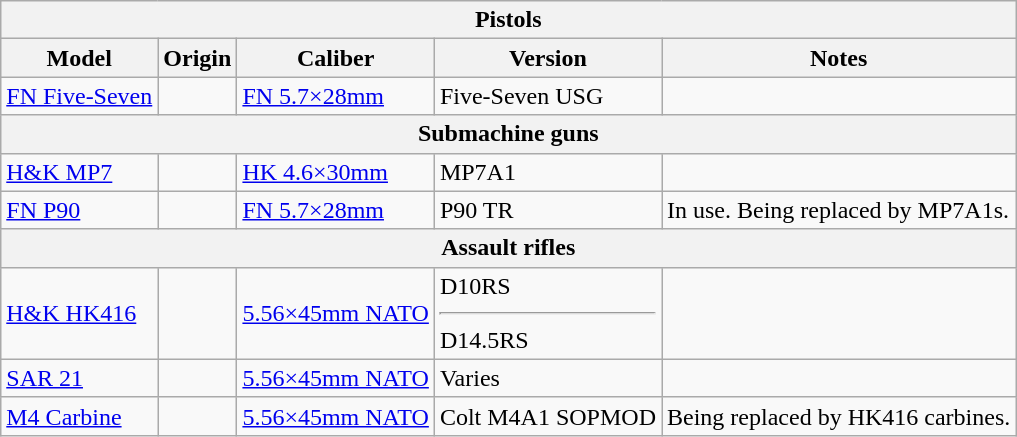<table class="wikitable">
<tr>
<th colspan="5">Pistols</th>
</tr>
<tr>
<th>Model</th>
<th>Origin</th>
<th>Caliber</th>
<th>Version</th>
<th>Notes</th>
</tr>
<tr>
<td><a href='#'>FN Five-Seven</a></td>
<td></td>
<td><a href='#'>FN 5.7×28mm</a></td>
<td>Five-Seven USG</td>
<td></td>
</tr>
<tr>
<th colspan="5">Submachine guns</th>
</tr>
<tr>
<td><a href='#'>H&K MP7</a></td>
<td></td>
<td><a href='#'>HK 4.6×30mm</a></td>
<td>MP7A1</td>
<td></td>
</tr>
<tr>
<td><a href='#'>FN P90</a></td>
<td></td>
<td><a href='#'>FN 5.7×28mm</a></td>
<td>P90 TR</td>
<td>In use. Being replaced by MP7A1s.</td>
</tr>
<tr>
<th colspan="5">Assault rifles</th>
</tr>
<tr>
<td><a href='#'>H&K HK416</a></td>
<td></td>
<td><a href='#'>5.56×45mm NATO</a></td>
<td>D10RS<hr>D14.5RS</td>
<td></td>
</tr>
<tr>
<td><a href='#'>SAR 21</a></td>
<td></td>
<td><a href='#'>5.56×45mm NATO</a></td>
<td>Varies</td>
<td></td>
</tr>
<tr>
<td><a href='#'>M4 Carbine</a></td>
<td></td>
<td><a href='#'>5.56×45mm NATO</a></td>
<td>Colt M4A1 SOPMOD</td>
<td>Being replaced by HK416 carbines.</td>
</tr>
</table>
